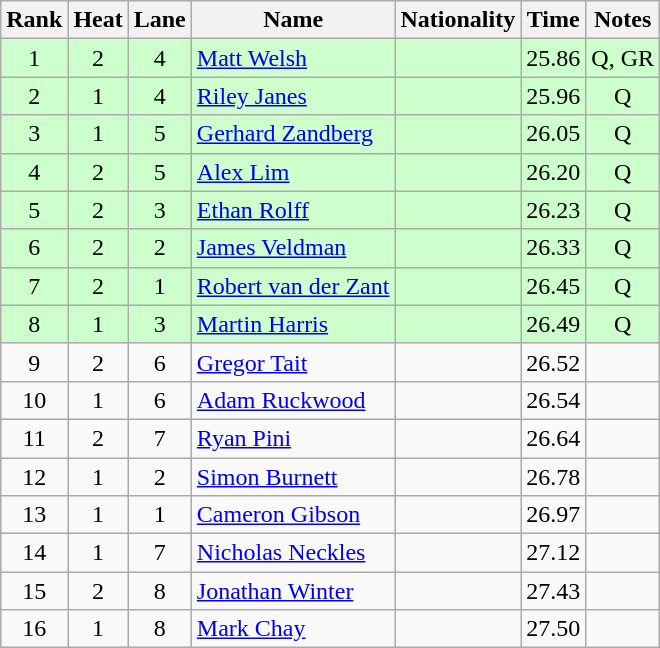<table class="wikitable sortable" style="text-align:center">
<tr>
<th>Rank</th>
<th>Heat</th>
<th>Lane</th>
<th>Name</th>
<th>Nationality</th>
<th>Time</th>
<th>Notes</th>
</tr>
<tr bgcolor=ccffcc>
<td>1</td>
<td>2</td>
<td>4</td>
<td align=left><a href='#'>Matt Welsh</a></td>
<td align=left></td>
<td>25.86</td>
<td>Q, GR</td>
</tr>
<tr bgcolor=ccffcc>
<td>2</td>
<td>1</td>
<td>4</td>
<td align=left><a href='#'>Riley Janes</a></td>
<td align=left></td>
<td>25.96</td>
<td>Q</td>
</tr>
<tr bgcolor=ccffcc>
<td>3</td>
<td>1</td>
<td>5</td>
<td align=left><a href='#'>Gerhard Zandberg</a></td>
<td align=left></td>
<td>26.05</td>
<td>Q</td>
</tr>
<tr bgcolor=ccffcc>
<td>4</td>
<td>2</td>
<td>5</td>
<td align=left><a href='#'>Alex Lim</a></td>
<td align=left></td>
<td>26.20</td>
<td>Q</td>
</tr>
<tr bgcolor=ccffcc>
<td>5</td>
<td>2</td>
<td>3</td>
<td align=left><a href='#'>Ethan Rolff</a></td>
<td align=left></td>
<td>26.23</td>
<td>Q</td>
</tr>
<tr bgcolor=ccffcc>
<td>6</td>
<td>2</td>
<td>2</td>
<td align=left><a href='#'>James Veldman</a></td>
<td align=left></td>
<td>26.33</td>
<td>Q</td>
</tr>
<tr bgcolor=ccffcc>
<td>7</td>
<td>2</td>
<td>1</td>
<td align=left><a href='#'>Robert van der Zant</a></td>
<td align=left></td>
<td>26.45</td>
<td>Q</td>
</tr>
<tr bgcolor=ccffcc>
<td>8</td>
<td>1</td>
<td>3</td>
<td align=left><a href='#'>Martin Harris</a></td>
<td align=left></td>
<td>26.49</td>
<td>Q</td>
</tr>
<tr>
<td>9</td>
<td>2</td>
<td>6</td>
<td align=left><a href='#'>Gregor Tait</a></td>
<td align=left></td>
<td>26.52</td>
<td></td>
</tr>
<tr>
<td>10</td>
<td>1</td>
<td>6</td>
<td align=left><a href='#'>Adam Ruckwood</a></td>
<td align=left></td>
<td>26.54</td>
<td></td>
</tr>
<tr>
<td>11</td>
<td>2</td>
<td>7</td>
<td align=left><a href='#'>Ryan Pini</a></td>
<td align=left></td>
<td>26.64</td>
<td></td>
</tr>
<tr>
<td>12</td>
<td>1</td>
<td>2</td>
<td align=left><a href='#'>Simon Burnett</a></td>
<td align=left></td>
<td>26.78</td>
<td></td>
</tr>
<tr>
<td>13</td>
<td>1</td>
<td>1</td>
<td align=left><a href='#'>Cameron Gibson</a></td>
<td align=left></td>
<td>26.97</td>
<td></td>
</tr>
<tr>
<td>14</td>
<td>1</td>
<td>7</td>
<td align=left><a href='#'>Nicholas Neckles</a></td>
<td align=left></td>
<td>27.12</td>
<td></td>
</tr>
<tr>
<td>15</td>
<td>2</td>
<td>8</td>
<td align=left><a href='#'>Jonathan Winter</a></td>
<td align=left></td>
<td>27.43</td>
<td></td>
</tr>
<tr>
<td>16</td>
<td>1</td>
<td>8</td>
<td align=left><a href='#'>Mark Chay</a></td>
<td align=left></td>
<td>27.50</td>
<td></td>
</tr>
</table>
